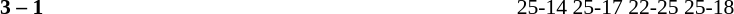<table width=100% cellspacing=1>
<tr>
<th width=20%></th>
<th width=12%></th>
<th width=20%></th>
<th width=33%></th>
<td></td>
</tr>
<tr style=font-size:90%>
<td align=right><strong></strong></td>
<td align=center><strong>3 – 1</strong></td>
<td></td>
<td>25-14 25-17 22-25 25-18</td>
</tr>
</table>
